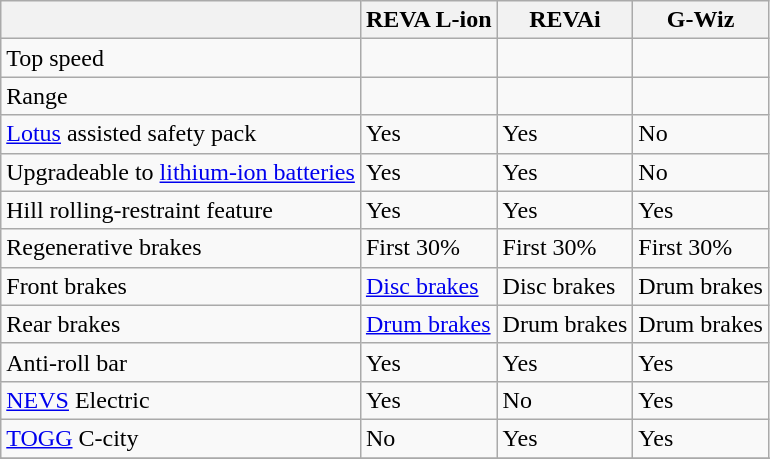<table class="wikitable">
<tr>
<th></th>
<th>REVA L-ion</th>
<th>REVAi</th>
<th>G-Wiz</th>
</tr>
<tr>
<td>Top speed</td>
<td></td>
<td></td>
<td></td>
</tr>
<tr>
<td>Range</td>
<td></td>
<td></td>
<td></td>
</tr>
<tr>
<td><a href='#'>Lotus</a> assisted safety pack</td>
<td>Yes</td>
<td>Yes</td>
<td>No</td>
</tr>
<tr>
<td>Upgradeable to <a href='#'>lithium-ion batteries</a></td>
<td>Yes</td>
<td>Yes</td>
<td>No</td>
</tr>
<tr>
<td>Hill rolling-restraint feature</td>
<td>Yes</td>
<td>Yes</td>
<td>Yes</td>
</tr>
<tr>
<td>Regenerative brakes</td>
<td>First 30%</td>
<td>First 30%</td>
<td>First 30%</td>
</tr>
<tr>
<td>Front brakes</td>
<td><a href='#'>Disc brakes</a></td>
<td>Disc brakes</td>
<td>Drum brakes</td>
</tr>
<tr>
<td>Rear brakes</td>
<td><a href='#'>Drum brakes</a></td>
<td>Drum brakes</td>
<td>Drum brakes</td>
</tr>
<tr>
<td>Anti-roll bar</td>
<td>Yes</td>
<td>Yes</td>
<td>Yes</td>
</tr>
<tr>
<td><a href='#'>NEVS</a> Electric</td>
<td>Yes</td>
<td>No</td>
<td>Yes</td>
</tr>
<tr>
<td><a href='#'>TOGG</a> C-city</td>
<td>No</td>
<td>Yes</td>
<td>Yes</td>
</tr>
<tr>
</tr>
<tr>
</tr>
</table>
